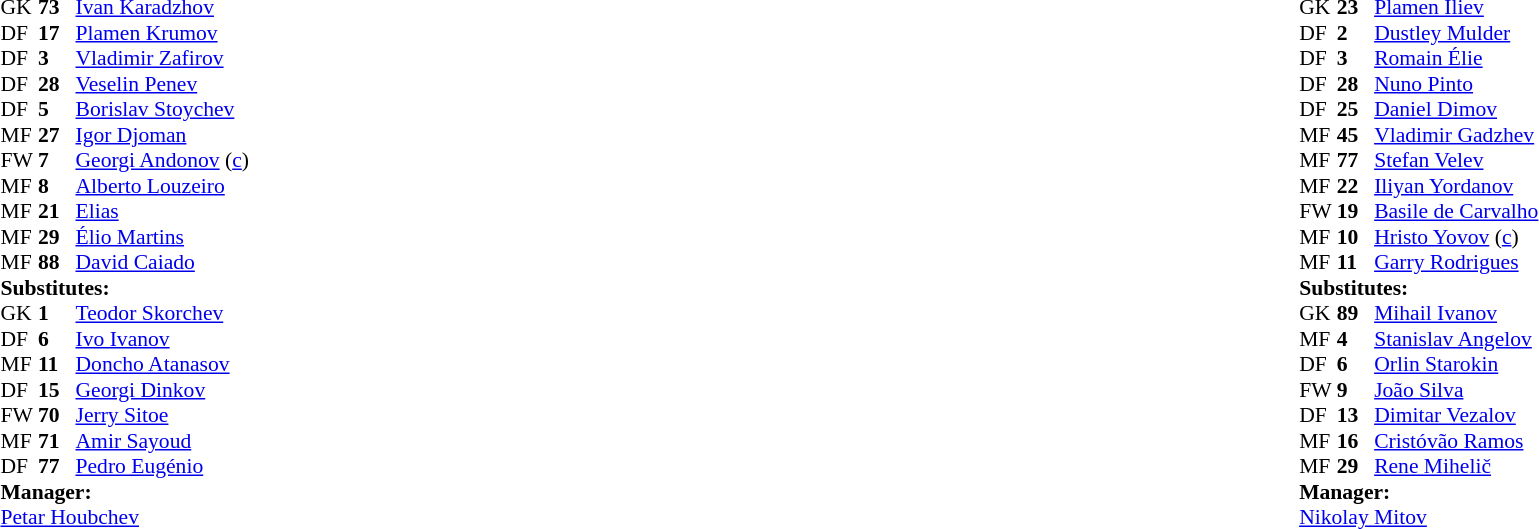<table width="100%">
<tr>
<td valign="top" width="50%"><br><table style="font-size: 90%" cellspacing="0" cellpadding="0">
<tr>
<th width="25"></th>
<th width="25"></th>
</tr>
<tr>
<td>GK</td>
<td><strong>73</strong></td>
<td> <a href='#'>Ivan Karadzhov</a></td>
</tr>
<tr>
<td>DF</td>
<td><strong>17</strong></td>
<td> <a href='#'>Plamen Krumov</a></td>
</tr>
<tr>
<td>DF</td>
<td><strong>3</strong></td>
<td> <a href='#'>Vladimir Zafirov</a></td>
<td></td>
<td></td>
</tr>
<tr>
<td>DF</td>
<td><strong>28</strong></td>
<td> <a href='#'>Veselin Penev</a></td>
</tr>
<tr>
<td>DF</td>
<td><strong>5</strong></td>
<td> <a href='#'>Borislav Stoychev</a></td>
<td></td>
</tr>
<tr>
<td>MF</td>
<td><strong>27</strong></td>
<td> <a href='#'>Igor Djoman</a></td>
</tr>
<tr>
<td>FW</td>
<td><strong>7</strong></td>
<td> <a href='#'>Georgi Andonov</a> (<a href='#'>c</a>)</td>
<td></td>
<td></td>
</tr>
<tr>
<td>MF</td>
<td><strong>8</strong></td>
<td> <a href='#'>Alberto Louzeiro</a></td>
<td></td>
</tr>
<tr>
<td>MF</td>
<td><strong>21</strong></td>
<td> <a href='#'>Elias</a></td>
</tr>
<tr>
<td>MF</td>
<td><strong>29</strong></td>
<td> <a href='#'>Élio Martins</a></td>
<td></td>
<td></td>
</tr>
<tr>
<td>MF</td>
<td><strong>88</strong></td>
<td> <a href='#'>David Caiado</a></td>
<td></td>
</tr>
<tr>
<td colspan=4><strong>Substitutes:</strong></td>
</tr>
<tr>
<td>GK</td>
<td><strong>1</strong></td>
<td> <a href='#'>Teodor Skorchev</a></td>
</tr>
<tr>
<td>DF</td>
<td><strong>6</strong></td>
<td> <a href='#'>Ivo Ivanov</a></td>
<td></td>
<td></td>
</tr>
<tr>
<td>MF</td>
<td><strong>11</strong></td>
<td> <a href='#'>Doncho Atanasov</a></td>
</tr>
<tr>
<td>DF</td>
<td><strong>15</strong></td>
<td> <a href='#'>Georgi Dinkov</a></td>
</tr>
<tr>
<td>FW</td>
<td><strong>70</strong></td>
<td> <a href='#'>Jerry Sitoe</a></td>
<td></td>
<td></td>
</tr>
<tr>
<td>MF</td>
<td><strong>71</strong></td>
<td> <a href='#'>Amir Sayoud</a></td>
<td></td>
<td></td>
</tr>
<tr>
<td>DF</td>
<td><strong>77</strong></td>
<td> <a href='#'>Pedro Eugénio</a></td>
</tr>
<tr>
<td colspan=4><strong>Manager:</strong></td>
</tr>
<tr>
<td colspan="4"> <a href='#'>Petar Houbchev</a></td>
</tr>
</table>
</td>
<td valign="top"></td>
<td valign="top" width="50%"><br><table style="font-size: 90%" cellspacing="0" cellpadding="0" align=center>
<tr>
<th width="25"></th>
<th width="25"></th>
</tr>
<tr>
<td>GK</td>
<td><strong>23</strong></td>
<td> <a href='#'>Plamen Iliev</a></td>
</tr>
<tr>
<td>DF</td>
<td><strong>2</strong></td>
<td> <a href='#'>Dustley Mulder</a></td>
</tr>
<tr>
<td>DF</td>
<td><strong>3</strong></td>
<td> <a href='#'>Romain Élie</a></td>
</tr>
<tr>
<td>DF</td>
<td><strong>28</strong></td>
<td> <a href='#'>Nuno Pinto</a></td>
<td></td>
</tr>
<tr>
<td>DF</td>
<td><strong>25</strong></td>
<td> <a href='#'>Daniel Dimov</a></td>
</tr>
<tr>
<td>MF</td>
<td><strong>45</strong></td>
<td> <a href='#'>Vladimir Gadzhev</a></td>
<td></td>
<td></td>
</tr>
<tr>
<td>MF</td>
<td><strong>77</strong></td>
<td> <a href='#'>Stefan Velev</a></td>
</tr>
<tr>
<td>MF</td>
<td><strong>22</strong></td>
<td> <a href='#'>Iliyan Yordanov</a></td>
<td></td>
<td></td>
</tr>
<tr>
<td>FW</td>
<td><strong>19</strong></td>
<td> <a href='#'>Basile de Carvalho</a></td>
<td></td>
<td></td>
</tr>
<tr>
<td>MF</td>
<td><strong>10</strong></td>
<td> <a href='#'>Hristo Yovov</a> (<a href='#'>c</a>)</td>
<td></td>
</tr>
<tr>
<td>MF</td>
<td><strong>11</strong></td>
<td> <a href='#'>Garry Rodrigues</a></td>
</tr>
<tr>
<td colspan=4><strong>Substitutes:</strong></td>
</tr>
<tr>
<td>GK</td>
<td><strong>89</strong></td>
<td> <a href='#'>Mihail Ivanov</a></td>
</tr>
<tr>
<td>MF</td>
<td><strong>4</strong></td>
<td> <a href='#'>Stanislav Angelov</a></td>
<td></td>
<td></td>
</tr>
<tr>
<td>DF</td>
<td><strong>6</strong></td>
<td> <a href='#'>Orlin Starokin</a></td>
</tr>
<tr>
<td>FW</td>
<td><strong>9</strong></td>
<td> <a href='#'>João Silva</a></td>
<td></td>
<td></td>
</tr>
<tr>
<td>DF</td>
<td><strong>13</strong></td>
<td> <a href='#'>Dimitar Vezalov</a></td>
</tr>
<tr>
<td>MF</td>
<td><strong>16</strong></td>
<td> <a href='#'>Cristóvão Ramos</a></td>
<td></td>
<td></td>
</tr>
<tr>
<td>MF</td>
<td><strong>29</strong></td>
<td> <a href='#'>Rene Mihelič</a></td>
</tr>
<tr>
<td colspan=4><strong>Manager:</strong></td>
</tr>
<tr>
<td colspan="4"> <a href='#'>Nikolay Mitov</a></td>
</tr>
</table>
</td>
</tr>
</table>
